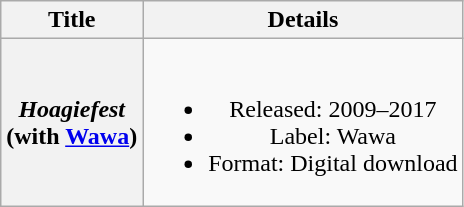<table class="wikitable plainrowheaders" style="text-align:center;">
<tr>
<th scope="col">Title</th>
<th scope="col">Details</th>
</tr>
<tr>
<th scope="row"><em>Hoagiefest</em> <br>(with <a href='#'>Wawa</a>)</th>
<td><br><ul><li>Released: 2009–2017</li><li>Label: Wawa</li><li>Format: Digital download</li></ul></td>
</tr>
</table>
